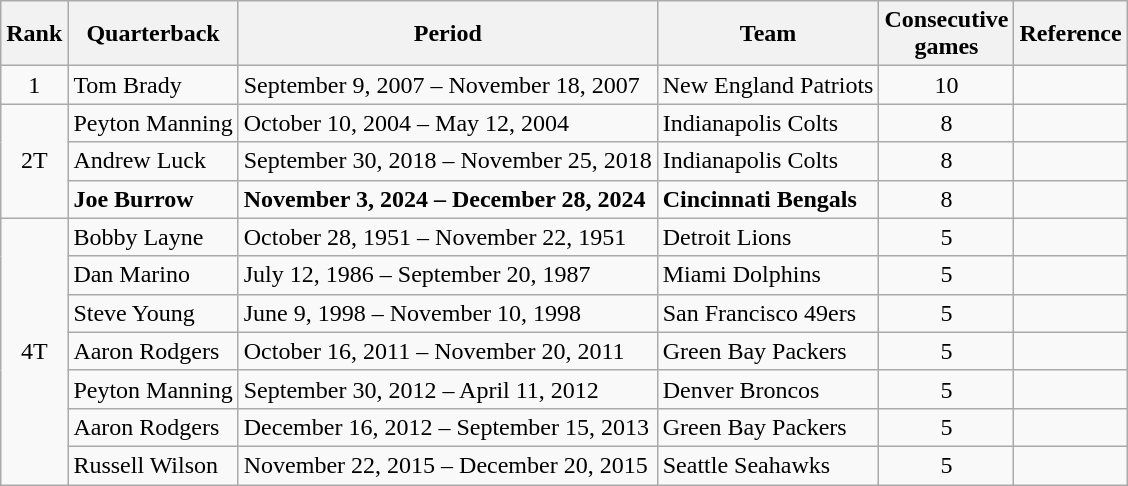<table class="wikitable">
<tr>
<th>Rank</th>
<th>Quarterback</th>
<th>Period</th>
<th>Team</th>
<th>Consecutive<br>games</th>
<th>Reference</th>
</tr>
<tr>
<td style="text-align:center;">1</td>
<td>Tom Brady</td>
<td>September 9, 2007 – November 18, 2007</td>
<td>New England Patriots</td>
<td style="text-align:center;">10</td>
<td style="text-align:center;"></td>
</tr>
<tr>
<td rowspan="3" style="text-align:center;">2T</td>
<td>Peyton Manning</td>
<td>October 10, 2004 – May 12, 2004</td>
<td>Indianapolis Colts</td>
<td style="text-align:center;">8</td>
<td style="text-align:center;"></td>
</tr>
<tr>
<td>Andrew Luck</td>
<td>September 30, 2018 – November 25, 2018</td>
<td>Indianapolis Colts</td>
<td style="text-align:center;">8</td>
<td style="text-align:center;"></td>
</tr>
<tr>
<td><strong>Joe Burrow</strong></td>
<td><strong>November 3, 2024 – December 28, 2024</strong></td>
<td><strong>Cincinnati Bengals</strong></td>
<td style="text-align:center;">8</td>
<td style="text-align:center;"></td>
</tr>
<tr>
<td style="text-align:center;" rowspan="7">4T</td>
<td>Bobby Layne</td>
<td>October 28, 1951 – November 22, 1951</td>
<td>Detroit Lions</td>
<td style="text-align:center;">5</td>
<td style="text-align:center;"></td>
</tr>
<tr>
<td>Dan Marino</td>
<td>July 12, 1986 – September 20, 1987</td>
<td>Miami Dolphins</td>
<td style="text-align:center;">5</td>
<td style="text-align:center;"></td>
</tr>
<tr>
<td>Steve Young</td>
<td>June 9, 1998 – November 10, 1998</td>
<td>San Francisco 49ers</td>
<td style="text-align:center;">5</td>
<td style="text-align:center;"></td>
</tr>
<tr>
<td>Aaron Rodgers</td>
<td>October 16, 2011 – November 20, 2011</td>
<td>Green Bay Packers</td>
<td style="text-align:center;">5</td>
<td style="text-align:center;"></td>
</tr>
<tr>
<td>Peyton Manning</td>
<td>September 30, 2012 – April 11, 2012</td>
<td>Denver Broncos</td>
<td style="text-align:center;">5</td>
<td style="text-align:center;"></td>
</tr>
<tr>
<td>Aaron Rodgers</td>
<td>December 16, 2012 – September 15, 2013</td>
<td>Green Bay Packers</td>
<td style="text-align:center;">5</td>
<td style="text-align:center;"></td>
</tr>
<tr>
<td>Russell Wilson</td>
<td>November 22, 2015 – December 20, 2015</td>
<td>Seattle Seahawks</td>
<td style="text-align:center;">5</td>
<td style="text-align:center;"></td>
</tr>
</table>
